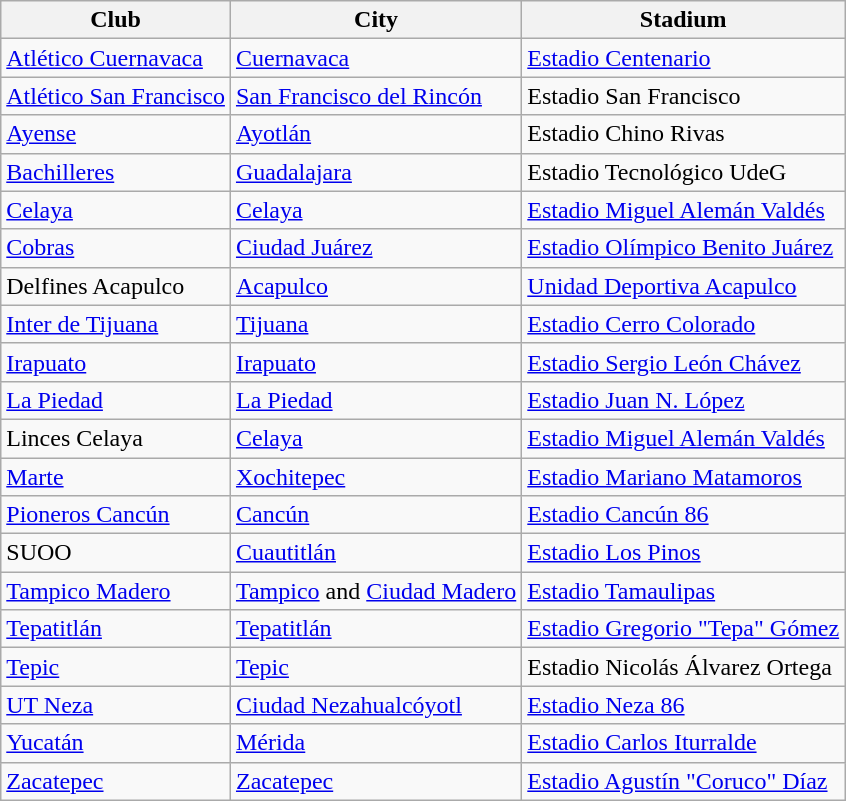<table class="wikitable sortable">
<tr>
<th>Club</th>
<th>City</th>
<th>Stadium</th>
</tr>
<tr>
<td><a href='#'>Atlético Cuernavaca</a></td>
<td><a href='#'>Cuernavaca</a></td>
<td><a href='#'>Estadio Centenario</a></td>
</tr>
<tr>
<td><a href='#'>Atlético San Francisco</a></td>
<td><a href='#'>San Francisco del Rincón</a></td>
<td>Estadio San Francisco</td>
</tr>
<tr>
<td><a href='#'>Ayense</a></td>
<td><a href='#'>Ayotlán</a></td>
<td>Estadio Chino Rivas</td>
</tr>
<tr>
<td><a href='#'>Bachilleres</a></td>
<td><a href='#'>Guadalajara</a></td>
<td>Estadio Tecnológico UdeG</td>
</tr>
<tr>
<td><a href='#'>Celaya</a></td>
<td><a href='#'>Celaya</a></td>
<td><a href='#'>Estadio Miguel Alemán Valdés</a></td>
</tr>
<tr>
<td><a href='#'>Cobras</a></td>
<td><a href='#'>Ciudad Juárez</a></td>
<td><a href='#'>Estadio Olímpico Benito Juárez</a></td>
</tr>
<tr>
<td>Delfines Acapulco</td>
<td><a href='#'>Acapulco</a></td>
<td><a href='#'>Unidad Deportiva Acapulco</a></td>
</tr>
<tr>
<td><a href='#'>Inter de Tijuana</a></td>
<td><a href='#'>Tijuana</a></td>
<td><a href='#'>Estadio Cerro Colorado</a></td>
</tr>
<tr>
<td><a href='#'>Irapuato</a></td>
<td><a href='#'>Irapuato</a></td>
<td><a href='#'>Estadio Sergio León Chávez</a></td>
</tr>
<tr>
<td><a href='#'>La Piedad</a></td>
<td><a href='#'>La Piedad</a></td>
<td><a href='#'>Estadio Juan N. López</a></td>
</tr>
<tr>
<td>Linces Celaya</td>
<td><a href='#'>Celaya</a></td>
<td><a href='#'>Estadio Miguel Alemán Valdés</a></td>
</tr>
<tr>
<td><a href='#'>Marte</a></td>
<td><a href='#'>Xochitepec</a></td>
<td><a href='#'>Estadio Mariano Matamoros</a></td>
</tr>
<tr>
<td><a href='#'>Pioneros Cancún</a></td>
<td><a href='#'>Cancún</a></td>
<td><a href='#'>Estadio Cancún 86</a></td>
</tr>
<tr>
<td>SUOO</td>
<td><a href='#'>Cuautitlán</a></td>
<td><a href='#'>Estadio Los Pinos</a></td>
</tr>
<tr>
<td><a href='#'>Tampico Madero</a></td>
<td><a href='#'>Tampico</a> and <a href='#'>Ciudad Madero</a></td>
<td><a href='#'>Estadio Tamaulipas</a></td>
</tr>
<tr>
<td><a href='#'>Tepatitlán</a></td>
<td><a href='#'>Tepatitlán</a></td>
<td><a href='#'>Estadio Gregorio "Tepa" Gómez</a></td>
</tr>
<tr>
<td><a href='#'>Tepic</a></td>
<td><a href='#'>Tepic</a></td>
<td>Estadio Nicolás Álvarez Ortega</td>
</tr>
<tr>
<td><a href='#'>UT Neza</a></td>
<td><a href='#'>Ciudad Nezahualcóyotl</a></td>
<td><a href='#'>Estadio Neza 86</a></td>
</tr>
<tr>
<td><a href='#'>Yucatán</a></td>
<td><a href='#'>Mérida</a></td>
<td><a href='#'>Estadio Carlos Iturralde</a></td>
</tr>
<tr>
<td><a href='#'>Zacatepec</a></td>
<td><a href='#'>Zacatepec</a></td>
<td><a href='#'>Estadio Agustín "Coruco" Díaz</a></td>
</tr>
</table>
